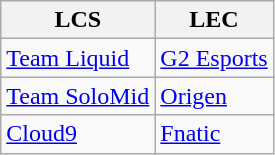<table class="wikitable">
<tr>
<th>LCS</th>
<th>LEC</th>
</tr>
<tr>
<td><a href='#'>Team Liquid</a></td>
<td><a href='#'>G2 Esports</a></td>
</tr>
<tr>
<td><a href='#'>Team SoloMid</a></td>
<td><a href='#'>Origen</a></td>
</tr>
<tr>
<td><a href='#'>Cloud9</a></td>
<td><a href='#'>Fnatic</a></td>
</tr>
</table>
